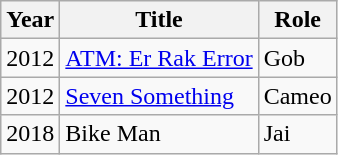<table class="wikitable">
<tr>
<th>Year</th>
<th>Title</th>
<th>Role</th>
</tr>
<tr>
<td>2012</td>
<td><a href='#'>ATM: Er Rak Error</a></td>
<td>Gob</td>
</tr>
<tr>
<td>2012</td>
<td><a href='#'>Seven Something</a></td>
<td>Cameo</td>
</tr>
<tr>
<td>2018</td>
<td>Bike Man</td>
<td>Jai</td>
</tr>
</table>
